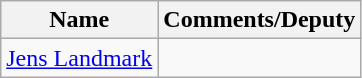<table class="wikitable">
<tr>
<th>Name</th>
<th>Comments/Deputy</th>
</tr>
<tr>
<td><a href='#'>Jens Landmark</a></td>
<td></td>
</tr>
</table>
